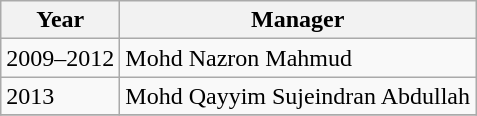<table class="wikitable">
<tr>
<th>Year</th>
<th>Manager</th>
</tr>
<tr>
<td>2009–2012</td>
<td> Mohd Nazron Mahmud</td>
</tr>
<tr>
<td>2013</td>
<td> Mohd Qayyim Sujeindran Abdullah</td>
</tr>
<tr>
</tr>
</table>
